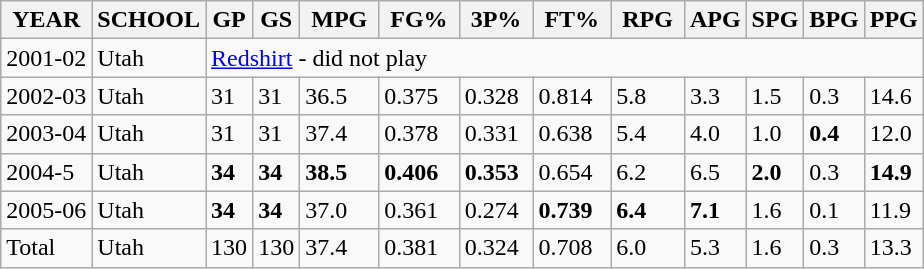<table class="wikitable">
<tr>
<th>YEAR</th>
<th>SCHOOL</th>
<th>GP</th>
<th>GS</th>
<th> MPG </th>
<th> FG% </th>
<th> 3P% </th>
<th> FT% </th>
<th> RPG </th>
<th>APG</th>
<th>SPG</th>
<th>BPG</th>
<th>PPG</th>
</tr>
<tr>
<td>2001-02</td>
<td>Utah</td>
<td colspan="11"><a href='#'>Redshirt</a> - did not play</td>
</tr>
<tr>
<td>2002-03</td>
<td>Utah</td>
<td>31</td>
<td>31</td>
<td>36.5</td>
<td>0.375</td>
<td>0.328</td>
<td>0.814</td>
<td>5.8</td>
<td>3.3</td>
<td>1.5</td>
<td>0.3</td>
<td>14.6</td>
</tr>
<tr>
<td>2003-04</td>
<td>Utah</td>
<td>31</td>
<td>31</td>
<td>37.4</td>
<td>0.378</td>
<td>0.331</td>
<td>0.638</td>
<td>5.4</td>
<td>4.0</td>
<td>1.0</td>
<td><strong>0.4</strong></td>
<td>12.0</td>
</tr>
<tr>
<td>2004-5</td>
<td>Utah</td>
<td><strong>34</strong></td>
<td><strong>34</strong></td>
<td><strong>38.5</strong></td>
<td><strong>0.406</strong></td>
<td><strong>0.353</strong></td>
<td>0.654</td>
<td>6.2</td>
<td>6.5</td>
<td><strong>2.0</strong></td>
<td>0.3</td>
<td><strong>14.9</strong></td>
</tr>
<tr>
<td>2005-06</td>
<td>Utah</td>
<td><strong>34</strong></td>
<td><strong>34</strong></td>
<td>37.0</td>
<td>0.361</td>
<td>0.274</td>
<td><strong>0.739</strong></td>
<td><strong>6.4</strong></td>
<td><strong>7.1</strong></td>
<td>1.6</td>
<td>0.1</td>
<td>11.9</td>
</tr>
<tr>
<td>Total</td>
<td>Utah</td>
<td>130</td>
<td>130</td>
<td>37.4</td>
<td>0.381</td>
<td>0.324</td>
<td>0.708</td>
<td>6.0</td>
<td>5.3</td>
<td>1.6</td>
<td>0.3</td>
<td>13.3</td>
</tr>
</table>
